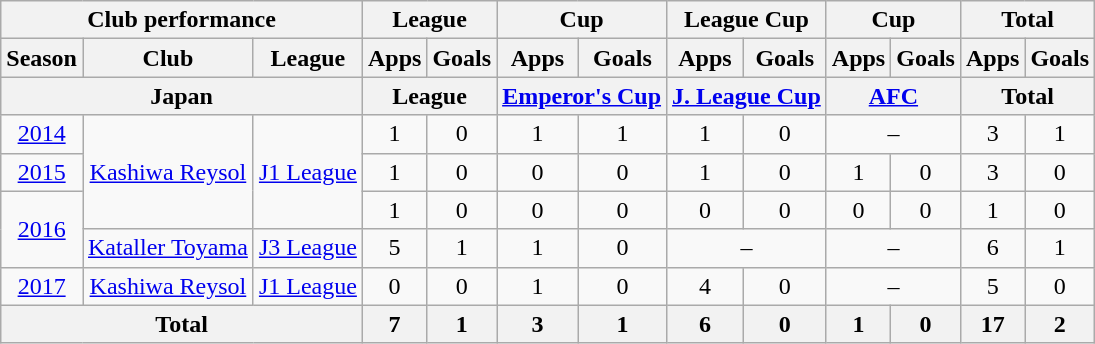<table class="wikitable" style="text-align:center;">
<tr>
<th colspan=3>Club performance</th>
<th colspan=2>League</th>
<th colspan=2>Cup</th>
<th colspan=2>League Cup</th>
<th colspan=2>Cup</th>
<th colspan=2>Total</th>
</tr>
<tr>
<th>Season</th>
<th>Club</th>
<th>League</th>
<th>Apps</th>
<th>Goals</th>
<th>Apps</th>
<th>Goals</th>
<th>Apps</th>
<th>Goals</th>
<th>Apps</th>
<th>Goals</th>
<th>Apps</th>
<th>Goals</th>
</tr>
<tr>
<th colspan=3>Japan</th>
<th colspan=2>League</th>
<th colspan=2><a href='#'>Emperor's Cup</a></th>
<th colspan=2><a href='#'>J. League Cup</a></th>
<th colspan=2><a href='#'>AFC</a></th>
<th colspan=6>Total</th>
</tr>
<tr>
<td><a href='#'>2014</a></td>
<td rowspan="3"><a href='#'>Kashiwa Reysol</a></td>
<td rowspan=3><a href='#'>J1 League</a></td>
<td>1</td>
<td>0</td>
<td>1</td>
<td>1</td>
<td>1</td>
<td>0</td>
<td colspan="2">–</td>
<td>3</td>
<td>1</td>
</tr>
<tr>
<td><a href='#'>2015</a></td>
<td>1</td>
<td>0</td>
<td>0</td>
<td>0</td>
<td>1</td>
<td>0</td>
<td>1</td>
<td>0</td>
<td>3</td>
<td>0</td>
</tr>
<tr>
<td rowspan="2"><a href='#'>2016</a></td>
<td>1</td>
<td>0</td>
<td>0</td>
<td>0</td>
<td>0</td>
<td>0</td>
<td>0</td>
<td>0</td>
<td>1</td>
<td>0</td>
</tr>
<tr>
<td><a href='#'>Kataller Toyama</a></td>
<td><a href='#'>J3 League</a></td>
<td>5</td>
<td>1</td>
<td>1</td>
<td>0</td>
<td colspan="2">–</td>
<td colspan="2">–</td>
<td>6</td>
<td>1</td>
</tr>
<tr>
<td><a href='#'>2017</a></td>
<td><a href='#'>Kashiwa Reysol</a></td>
<td><a href='#'>J1 League</a></td>
<td>0</td>
<td>0</td>
<td>1</td>
<td>0</td>
<td>4</td>
<td>0</td>
<td colspan="2">–</td>
<td>5</td>
<td>0</td>
</tr>
<tr>
<th colspan=3>Total</th>
<th>7</th>
<th>1</th>
<th>3</th>
<th>1</th>
<th>6</th>
<th>0</th>
<th>1</th>
<th>0</th>
<th>17</th>
<th>2</th>
</tr>
</table>
